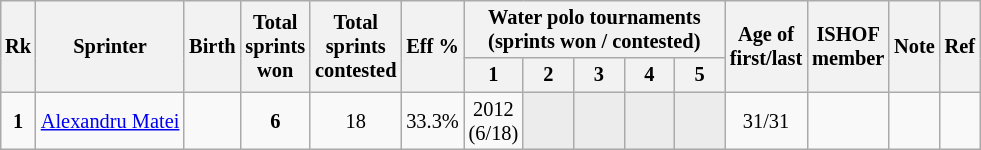<table class="wikitable sortable" style="text-align: center; font-size: 85%; margin-left: 1em;">
<tr>
<th rowspan="2">Rk</th>
<th rowspan="2">Sprinter</th>
<th rowspan="2">Birth</th>
<th rowspan="2">Total<br>sprints<br>won</th>
<th rowspan="2">Total<br>sprints<br>contested</th>
<th rowspan="2">Eff %</th>
<th colspan="5">Water polo tournaments<br>(sprints won / contested)</th>
<th rowspan="2">Age of<br>first/last</th>
<th rowspan="2">ISHOF<br>member</th>
<th rowspan="2">Note</th>
<th rowspan="2" class="unsortable">Ref</th>
</tr>
<tr>
<th>1</th>
<th style="width: 2em;" class="unsortable">2</th>
<th style="width: 2em;" class="unsortable">3</th>
<th style="width: 2em;" class="unsortable">4</th>
<th style="width: 2em;" class="unsortable">5</th>
</tr>
<tr>
<td><strong>1</strong></td>
<td style="text-align: left;" data-sort-value="Matei, Alexandru"><a href='#'>Alexandru Matei</a></td>
<td></td>
<td><strong>6</strong></td>
<td>18</td>
<td>33.3%</td>
<td>2012<br>(6/18)</td>
<td style="background-color: #ececec;"></td>
<td style="background-color: #ececec;"></td>
<td style="background-color: #ececec;"></td>
<td style="background-color: #ececec;"></td>
<td>31/31</td>
<td></td>
<td style="text-align: left;"></td>
<td></td>
</tr>
</table>
